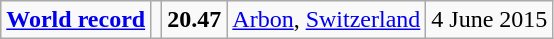<table class="wikitable">
<tr>
<td><strong><a href='#'>World record</a></strong></td>
<td></td>
<td><strong>20.47</strong></td>
<td><a href='#'>Arbon</a>, <a href='#'>Switzerland</a></td>
<td>4 June 2015</td>
</tr>
</table>
